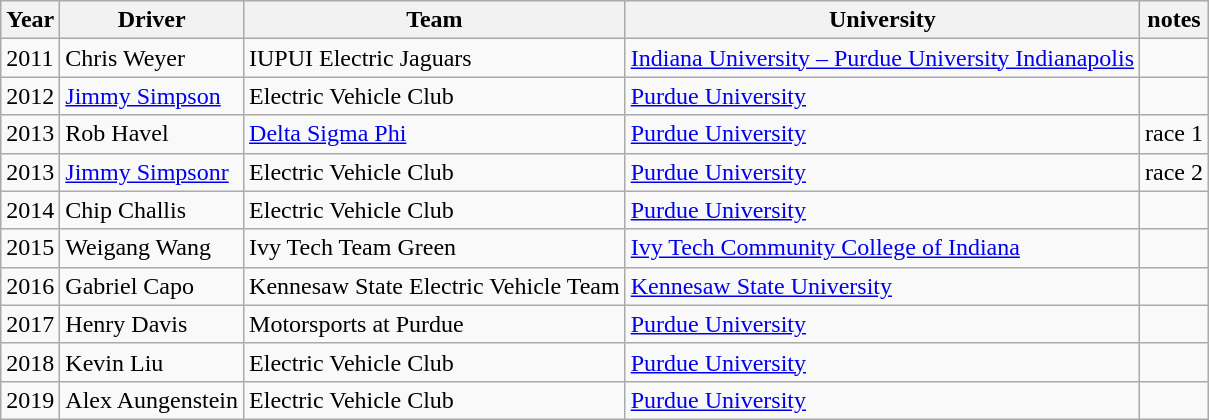<table class="wikitable">
<tr>
<th>Year</th>
<th>Driver</th>
<th>Team</th>
<th>University</th>
<th>notes</th>
</tr>
<tr>
<td>2011</td>
<td>Chris Weyer</td>
<td>IUPUI Electric Jaguars</td>
<td><a href='#'>Indiana University – Purdue University Indianapolis</a></td>
<td></td>
</tr>
<tr>
<td>2012</td>
<td><a href='#'>Jimmy Simpson</a></td>
<td>Electric Vehicle Club</td>
<td><a href='#'>Purdue University</a></td>
<td></td>
</tr>
<tr>
<td>2013</td>
<td>Rob Havel</td>
<td><a href='#'>Delta Sigma Phi</a></td>
<td><a href='#'>Purdue University</a></td>
<td>race 1</td>
</tr>
<tr>
<td>2013</td>
<td><a href='#'>Jimmy Simpsonr</a></td>
<td>Electric Vehicle Club</td>
<td><a href='#'>Purdue University</a></td>
<td>race 2</td>
</tr>
<tr>
<td>2014</td>
<td>Chip Challis</td>
<td>Electric Vehicle Club</td>
<td><a href='#'>Purdue University</a></td>
<td></td>
</tr>
<tr>
<td>2015</td>
<td>Weigang Wang</td>
<td>Ivy Tech Team Green</td>
<td><a href='#'>Ivy Tech Community College of Indiana</a></td>
<td></td>
</tr>
<tr>
<td>2016</td>
<td>Gabriel Capo</td>
<td>Kennesaw State Electric Vehicle Team</td>
<td><a href='#'>Kennesaw State University</a></td>
<td></td>
</tr>
<tr>
<td>2017</td>
<td>Henry Davis</td>
<td>Motorsports at Purdue</td>
<td><a href='#'>Purdue University</a></td>
<td></td>
</tr>
<tr>
<td>2018</td>
<td>Kevin Liu</td>
<td>Electric Vehicle Club</td>
<td><a href='#'>Purdue University</a></td>
<td></td>
</tr>
<tr>
<td>2019</td>
<td>Alex Aungenstein</td>
<td>Electric Vehicle Club</td>
<td><a href='#'>Purdue University</a></td>
<td></td>
</tr>
</table>
